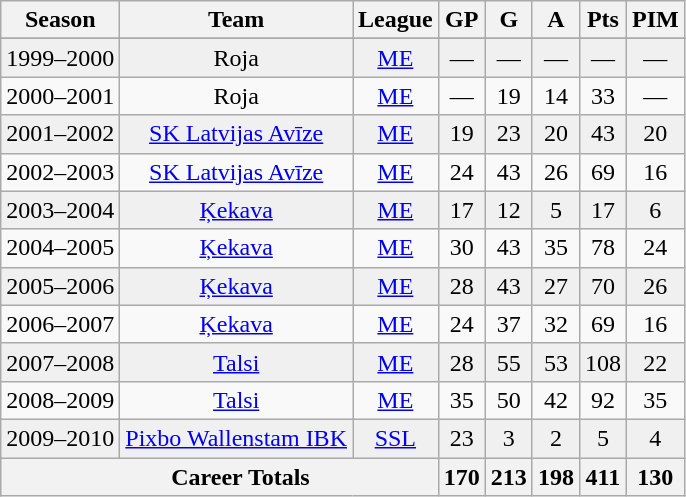<table class="wikitable" style="text-align:center">
<tr>
<th>Season</th>
<th>Team</th>
<th>League</th>
<th>GP</th>
<th>G</th>
<th>A</th>
<th>Pts</th>
<th>PIM</th>
</tr>
<tr>
</tr>
<tr style="background-color:#f0f0f0;">
<td>1999–2000</td>
<td>Roja</td>
<td><a href='#'>ME</a></td>
<td>—</td>
<td>—</td>
<td>—</td>
<td>—</td>
<td>—</td>
</tr>
<tr>
<td>2000–2001</td>
<td>Roja</td>
<td><a href='#'>ME</a></td>
<td>—</td>
<td>19</td>
<td>14</td>
<td>33</td>
<td>—</td>
</tr>
<tr style="background-color:#f0f0f0;">
<td>2001–2002</td>
<td><a href='#'>SK Latvijas Avīze</a></td>
<td><a href='#'>ME</a></td>
<td>19</td>
<td>23</td>
<td>20</td>
<td>43</td>
<td>20</td>
</tr>
<tr>
<td>2002–2003</td>
<td><a href='#'>SK Latvijas Avīze</a></td>
<td><a href='#'>ME</a></td>
<td>24</td>
<td>43</td>
<td>26</td>
<td>69</td>
<td>16</td>
</tr>
<tr style="background-color:#f0f0f0;">
<td>2003–2004</td>
<td><a href='#'>Ķekava</a></td>
<td><a href='#'>ME</a></td>
<td>17</td>
<td>12</td>
<td>5</td>
<td>17</td>
<td>6</td>
</tr>
<tr>
<td>2004–2005</td>
<td><a href='#'>Ķekava</a></td>
<td><a href='#'>ME</a></td>
<td>30</td>
<td>43</td>
<td>35</td>
<td>78</td>
<td>24</td>
</tr>
<tr style="background-color:#f0f0f0;">
<td>2005–2006</td>
<td><a href='#'>Ķekava</a></td>
<td><a href='#'>ME</a></td>
<td>28</td>
<td>43</td>
<td>27</td>
<td>70</td>
<td>26</td>
</tr>
<tr>
<td>2006–2007</td>
<td><a href='#'>Ķekava</a></td>
<td><a href='#'>ME</a></td>
<td>24</td>
<td>37</td>
<td>32</td>
<td>69</td>
<td>16</td>
</tr>
<tr style="background-color:#f0f0f0;">
<td>2007–2008</td>
<td><a href='#'>Talsi</a></td>
<td><a href='#'>ME</a></td>
<td>28</td>
<td>55</td>
<td>53</td>
<td>108</td>
<td>22</td>
</tr>
<tr>
<td>2008–2009</td>
<td><a href='#'>Talsi</a></td>
<td><a href='#'>ME</a></td>
<td>35</td>
<td>50</td>
<td>42</td>
<td>92</td>
<td>35</td>
</tr>
<tr style="background-color:#f0f0f0;">
<td>2009–2010</td>
<td><a href='#'>Pixbo Wallenstam IBK</a></td>
<td><a href='#'>SSL</a></td>
<td>23</td>
<td>3</td>
<td>2</td>
<td>5</td>
<td>4</td>
</tr>
<tr style="background-color:#e0e0e0;">
<th colspan="3" style="text-align:center">       Career Totals</th>
<th>170</th>
<th>213</th>
<th>198</th>
<th>411</th>
<th>130</th>
</tr>
</table>
